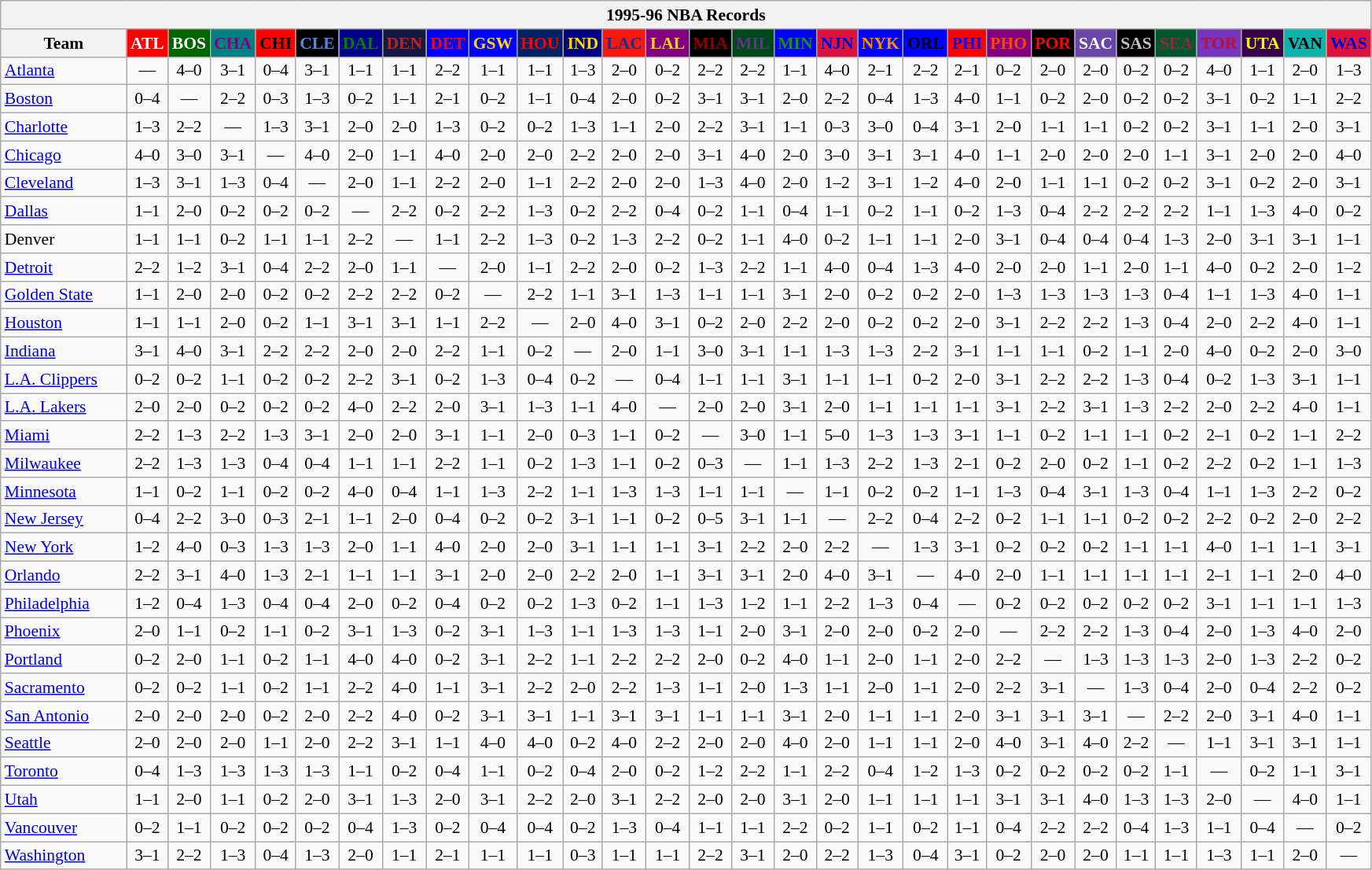<table class="wikitable" style="font-size:90%; text-align:center;">
<tr>
<th colspan=30>1995-96 NBA Records</th>
</tr>
<tr>
<th width=100>Team</th>
<th style="background:#FF0000;color:#FFFFFF;width=35">ATL</th>
<th style="background:#006400;color:#FFFFFF;width=35">BOS</th>
<th style="background:#008080;color:#800080;width=35">CHA</th>
<th style="background:#FF0000;color:#000000;width=35">CHI</th>
<th style="background:#000000;color:#5787DC;width=35">CLE</th>
<th style="background:#00008B;color:#008000;width=35">DAL</th>
<th style="background:#141A44;color:#BC2224;width=35">DEN</th>
<th style="background:#0000FF;color:#FF0000;width=35">DET</th>
<th style="background:#0000FF;color:#FFD700;width=35">GSW</th>
<th style="background:#002366;color:#FF0000;width=35">HOU</th>
<th style="background:#000080;color:#FFD700;width=35">IND</th>
<th style="background:#F9160D;color:#1A2E8B;width=35">LAC</th>
<th style="background:#800080;color:#FFD700;width=35">LAL</th>
<th style="background:#000000;color:#8B0000;width=35">MIA</th>
<th style="background:#00471B;color:#5C378A;width=35">MIL</th>
<th style="background:#0000FF;color:#228B22;width=35">MIN</th>
<th style="background:#DC143C;color:#0000CD;width=35">NJN</th>
<th style="background:#0000FF;color:#FF8C00;width=35">NYK</th>
<th style="background:#0000FF;color:#000000;width=35">ORL</th>
<th style="background:#FF0000;color:#0000FF;width=35">PHI</th>
<th style="background:#800080;color:#FF4500;width=35">PHO</th>
<th style="background:#000000;color:#FF0000;width=35">POR</th>
<th style="background:#6846A8;color:#FFFFFF;width=35">SAC</th>
<th style="background:#000000;color:#C0C0C0;width=35">SAS</th>
<th style="background:#005831;color:#992634;width=35">SEA</th>
<th style="background:#7436BF;color:#BE0F34;width=35">TOR</th>
<th style="background:#36004A;color:#FFFF00;width=35">UTA</th>
<th style="background:#0CB2AC;color:#000000;width=35">VAN</th>
<th style="background:#DC143C;color:#0000CD;width=35">WAS</th>
</tr>
<tr>
<td style="text-align:left;"><a href='#'>Atlanta</a></td>
<td>—</td>
<td>4–0</td>
<td>3–1</td>
<td>0–4</td>
<td>3–1</td>
<td>1–1</td>
<td>1–1</td>
<td>2–2</td>
<td>1–1</td>
<td>1–1</td>
<td>1–3</td>
<td>2–0</td>
<td>0–2</td>
<td>2–2</td>
<td>2–2</td>
<td>1–1</td>
<td>4–0</td>
<td>2–1</td>
<td>2–2</td>
<td>2–1</td>
<td>0–2</td>
<td>2–0</td>
<td>2–0</td>
<td>0–2</td>
<td>0–2</td>
<td>4–0</td>
<td>1–1</td>
<td>2–0</td>
<td>1–3</td>
</tr>
<tr>
<td style="text-align:left;"><a href='#'>Boston</a></td>
<td>0–4</td>
<td>—</td>
<td>2–2</td>
<td>0–3</td>
<td>1–3</td>
<td>0–2</td>
<td>1–1</td>
<td>2–1</td>
<td>0–2</td>
<td>1–1</td>
<td>0–4</td>
<td>2–0</td>
<td>0–2</td>
<td>3–1</td>
<td>3–1</td>
<td>2–0</td>
<td>2–2</td>
<td>0–4</td>
<td>1–3</td>
<td>4–0</td>
<td>1–1</td>
<td>0–2</td>
<td>2–0</td>
<td>0–2</td>
<td>0–2</td>
<td>3–1</td>
<td>0–2</td>
<td>1–1</td>
<td>2–2</td>
</tr>
<tr>
<td style="text-align:left;"><a href='#'>Charlotte</a></td>
<td>1–3</td>
<td>2–2</td>
<td>—</td>
<td>1–3</td>
<td>3–1</td>
<td>2–0</td>
<td>2–0</td>
<td>1–3</td>
<td>0–2</td>
<td>0–2</td>
<td>1–3</td>
<td>1–1</td>
<td>2–0</td>
<td>2–2</td>
<td>3–1</td>
<td>1–1</td>
<td>0–3</td>
<td>3–0</td>
<td>0–4</td>
<td>3–1</td>
<td>2–0</td>
<td>1–1</td>
<td>1–1</td>
<td>0–2</td>
<td>0–2</td>
<td>3–1</td>
<td>1–1</td>
<td>2–0</td>
<td>3–1</td>
</tr>
<tr>
<td style="text-align:left;"><a href='#'>Chicago</a></td>
<td>4–0</td>
<td>3–0</td>
<td>3–1</td>
<td>—</td>
<td>4–0</td>
<td>2–0</td>
<td>1–1</td>
<td>4–0</td>
<td>2–0</td>
<td>2–0</td>
<td>2–2</td>
<td>2–0</td>
<td>2–0</td>
<td>3–1</td>
<td>4–0</td>
<td>2–0</td>
<td>3–0</td>
<td>3–1</td>
<td>3–1</td>
<td>4–0</td>
<td>1–1</td>
<td>2–0</td>
<td>2–0</td>
<td>2–0</td>
<td>1–1</td>
<td>3–1</td>
<td>2–0</td>
<td>2–0</td>
<td>4–0</td>
</tr>
<tr>
<td style="text-align:left;"><a href='#'>Cleveland</a></td>
<td>1–3</td>
<td>3–1</td>
<td>1–3</td>
<td>0–4</td>
<td>—</td>
<td>2–0</td>
<td>1–1</td>
<td>2–2</td>
<td>2–0</td>
<td>1–1</td>
<td>2–2</td>
<td>2–0</td>
<td>2–0</td>
<td>1–3</td>
<td>4–0</td>
<td>2–0</td>
<td>1–2</td>
<td>3–1</td>
<td>1–2</td>
<td>4–0</td>
<td>2–0</td>
<td>1–1</td>
<td>1–1</td>
<td>0–2</td>
<td>0–2</td>
<td>3–1</td>
<td>0–2</td>
<td>2–0</td>
<td>3–1</td>
</tr>
<tr>
<td style="text-align:left;"><a href='#'>Dallas</a></td>
<td>1–1</td>
<td>2–0</td>
<td>0–2</td>
<td>0–2</td>
<td>0–2</td>
<td>—</td>
<td>2–2</td>
<td>0–2</td>
<td>2–2</td>
<td>1–3</td>
<td>0–2</td>
<td>2–2</td>
<td>0–4</td>
<td>0–2</td>
<td>1–1</td>
<td>0–4</td>
<td>1–1</td>
<td>0–2</td>
<td>1–1</td>
<td>0–2</td>
<td>1–3</td>
<td>0–4</td>
<td>2–2</td>
<td>2–2</td>
<td>2–2</td>
<td>1–1</td>
<td>1–3</td>
<td>4–0</td>
<td>0–2</td>
</tr>
<tr>
<td style="text-align:left;">Denver</td>
<td>1–1</td>
<td>1–1</td>
<td>0–2</td>
<td>1–1</td>
<td>1–1</td>
<td>2–2</td>
<td>—</td>
<td>1–1</td>
<td>2–2</td>
<td>1–3</td>
<td>0–2</td>
<td>1–3</td>
<td>2–2</td>
<td>0–2</td>
<td>1–1</td>
<td>4–0</td>
<td>0–2</td>
<td>1–1</td>
<td>1–1</td>
<td>2–0</td>
<td>3–1</td>
<td>0–4</td>
<td>0–4</td>
<td>0–4</td>
<td>1–3</td>
<td>2–0</td>
<td>3–1</td>
<td>3–1</td>
<td>1–1</td>
</tr>
<tr>
<td style="text-align:left;"><a href='#'>Detroit</a></td>
<td>2–2</td>
<td>1–2</td>
<td>3–1</td>
<td>0–4</td>
<td>2–2</td>
<td>2–0</td>
<td>1–1</td>
<td>—</td>
<td>2–0</td>
<td>1–1</td>
<td>2–2</td>
<td>2–0</td>
<td>0–2</td>
<td>1–3</td>
<td>2–2</td>
<td>1–1</td>
<td>4–0</td>
<td>0–4</td>
<td>1–3</td>
<td>4–0</td>
<td>2–0</td>
<td>2–0</td>
<td>1–1</td>
<td>2–0</td>
<td>1–1</td>
<td>4–0</td>
<td>0–2</td>
<td>2–0</td>
<td>1–2</td>
</tr>
<tr>
<td style="text-align:left;"><a href='#'>Golden State</a></td>
<td>1–1</td>
<td>2–0</td>
<td>2–0</td>
<td>0–2</td>
<td>0–2</td>
<td>2–2</td>
<td>2–2</td>
<td>0–2</td>
<td>—</td>
<td>2–2</td>
<td>1–1</td>
<td>3–1</td>
<td>1–3</td>
<td>1–1</td>
<td>1–1</td>
<td>3–1</td>
<td>2–0</td>
<td>0–2</td>
<td>0–2</td>
<td>2–0</td>
<td>1–3</td>
<td>1–3</td>
<td>1–3</td>
<td>1–3</td>
<td>0–4</td>
<td>1–1</td>
<td>1–3</td>
<td>4–0</td>
<td>1–1</td>
</tr>
<tr>
<td style="text-align:left;"><a href='#'>Houston</a></td>
<td>1–1</td>
<td>1–1</td>
<td>2–0</td>
<td>0–2</td>
<td>1–1</td>
<td>3–1</td>
<td>3–1</td>
<td>1–1</td>
<td>2–2</td>
<td>—</td>
<td>2–0</td>
<td>4–0</td>
<td>3–1</td>
<td>0–2</td>
<td>2–0</td>
<td>2–2</td>
<td>2–0</td>
<td>0–2</td>
<td>0–2</td>
<td>2–0</td>
<td>3–1</td>
<td>2–2</td>
<td>2–2</td>
<td>1–3</td>
<td>0–4</td>
<td>2–0</td>
<td>2–2</td>
<td>4–0</td>
<td>1–1</td>
</tr>
<tr>
<td style="text-align:left;"><a href='#'>Indiana</a></td>
<td>3–1</td>
<td>4–0</td>
<td>3–1</td>
<td>2–2</td>
<td>2–2</td>
<td>2–0</td>
<td>2–0</td>
<td>2–2</td>
<td>1–1</td>
<td>0–2</td>
<td>—</td>
<td>2–0</td>
<td>1–1</td>
<td>3–0</td>
<td>3–1</td>
<td>1–1</td>
<td>1–3</td>
<td>1–3</td>
<td>2–2</td>
<td>3–1</td>
<td>1–1</td>
<td>1–1</td>
<td>0–2</td>
<td>1–1</td>
<td>2–0</td>
<td>4–0</td>
<td>0–2</td>
<td>2–0</td>
<td>3–0</td>
</tr>
<tr>
<td style="text-align:left;"><a href='#'>L.A. Clippers</a></td>
<td>0–2</td>
<td>0–2</td>
<td>1–1</td>
<td>0–2</td>
<td>0–2</td>
<td>2–2</td>
<td>3–1</td>
<td>0–2</td>
<td>1–3</td>
<td>0–4</td>
<td>0–2</td>
<td>—</td>
<td>0–4</td>
<td>1–1</td>
<td>1–1</td>
<td>3–1</td>
<td>1–1</td>
<td>1–1</td>
<td>0–2</td>
<td>2–0</td>
<td>3–1</td>
<td>2–2</td>
<td>2–2</td>
<td>1–3</td>
<td>0–4</td>
<td>0–2</td>
<td>1–3</td>
<td>3–1</td>
<td>1–1</td>
</tr>
<tr>
<td style="text-align:left;"><a href='#'>L.A. Lakers</a></td>
<td>2–0</td>
<td>2–0</td>
<td>0–2</td>
<td>0–2</td>
<td>0–2</td>
<td>4–0</td>
<td>2–2</td>
<td>2–0</td>
<td>3–1</td>
<td>1–3</td>
<td>1–1</td>
<td>4–0</td>
<td>—</td>
<td>2–0</td>
<td>2–0</td>
<td>3–1</td>
<td>2–0</td>
<td>1–1</td>
<td>1–1</td>
<td>1–1</td>
<td>3–1</td>
<td>2–2</td>
<td>3–1</td>
<td>1–3</td>
<td>2–2</td>
<td>2–0</td>
<td>2–2</td>
<td>4–0</td>
<td>1–1</td>
</tr>
<tr>
<td style="text-align:left;"><a href='#'>Miami</a></td>
<td>2–2</td>
<td>1–3</td>
<td>2–2</td>
<td>1–3</td>
<td>3–1</td>
<td>2–0</td>
<td>2–0</td>
<td>3–1</td>
<td>1–1</td>
<td>2–0</td>
<td>0–3</td>
<td>1–1</td>
<td>0–2</td>
<td>—</td>
<td>3–0</td>
<td>1–1</td>
<td>5–0</td>
<td>1–3</td>
<td>1–3</td>
<td>3–1</td>
<td>1–1</td>
<td>0–2</td>
<td>1–1</td>
<td>1–1</td>
<td>0–2</td>
<td>2–1</td>
<td>0–2</td>
<td>1–1</td>
<td>2–2</td>
</tr>
<tr>
<td style="text-align:left;"><a href='#'>Milwaukee</a></td>
<td>2–2</td>
<td>1–3</td>
<td>1–3</td>
<td>0–4</td>
<td>0–4</td>
<td>1–1</td>
<td>1–1</td>
<td>2–2</td>
<td>1–1</td>
<td>0–2</td>
<td>1–3</td>
<td>1–1</td>
<td>0–2</td>
<td>0–3</td>
<td>—</td>
<td>1–1</td>
<td>1–3</td>
<td>2–2</td>
<td>1–3</td>
<td>2–1</td>
<td>0–2</td>
<td>2–0</td>
<td>0–2</td>
<td>1–1</td>
<td>0–2</td>
<td>2–2</td>
<td>0–2</td>
<td>1–1</td>
<td>1–3</td>
</tr>
<tr>
<td style="text-align:left;"><a href='#'>Minnesota</a></td>
<td>1–1</td>
<td>0–2</td>
<td>1–1</td>
<td>0–2</td>
<td>0–2</td>
<td>4–0</td>
<td>0–4</td>
<td>1–1</td>
<td>1–3</td>
<td>2–2</td>
<td>1–1</td>
<td>1–3</td>
<td>1–3</td>
<td>1–1</td>
<td>1–1</td>
<td>—</td>
<td>1–1</td>
<td>0–2</td>
<td>0–2</td>
<td>1–1</td>
<td>1–3</td>
<td>0–4</td>
<td>3–1</td>
<td>1–3</td>
<td>0–4</td>
<td>1–1</td>
<td>1–3</td>
<td>2–2</td>
<td>0–2</td>
</tr>
<tr>
<td style="text-align:left;"><a href='#'>New Jersey</a></td>
<td>0–4</td>
<td>2–2</td>
<td>3–0</td>
<td>0–3</td>
<td>2–1</td>
<td>1–1</td>
<td>2–0</td>
<td>0–4</td>
<td>0–2</td>
<td>0–2</td>
<td>3–1</td>
<td>1–1</td>
<td>0–2</td>
<td>0–5</td>
<td>3–1</td>
<td>1–1</td>
<td>—</td>
<td>2–2</td>
<td>0–4</td>
<td>2–2</td>
<td>0–2</td>
<td>1–1</td>
<td>1–1</td>
<td>0–2</td>
<td>0–2</td>
<td>2–2</td>
<td>0–2</td>
<td>2–0</td>
<td>2–2</td>
</tr>
<tr>
<td style="text-align:left;"><a href='#'>New York</a></td>
<td>1–2</td>
<td>4–0</td>
<td>0–3</td>
<td>1–3</td>
<td>1–3</td>
<td>2–0</td>
<td>1–1</td>
<td>4–0</td>
<td>2–0</td>
<td>2–0</td>
<td>3–1</td>
<td>1–1</td>
<td>1–1</td>
<td>3–1</td>
<td>2–2</td>
<td>2–0</td>
<td>2–2</td>
<td>—</td>
<td>1–3</td>
<td>3–1</td>
<td>0–2</td>
<td>0–2</td>
<td>0–2</td>
<td>1–1</td>
<td>1–1</td>
<td>4–0</td>
<td>1–1</td>
<td>1–1</td>
<td>3–1</td>
</tr>
<tr>
<td style="text-align:left;"><a href='#'>Orlando</a></td>
<td>2–2</td>
<td>3–1</td>
<td>4–0</td>
<td>1–3</td>
<td>2–1</td>
<td>1–1</td>
<td>1–1</td>
<td>3–1</td>
<td>2–0</td>
<td>2–0</td>
<td>2–2</td>
<td>2–0</td>
<td>1–1</td>
<td>3–1</td>
<td>3–1</td>
<td>2–0</td>
<td>4–0</td>
<td>3–1</td>
<td>—</td>
<td>4–0</td>
<td>2–0</td>
<td>1–1</td>
<td>1–1</td>
<td>1–1</td>
<td>1–1</td>
<td>2–1</td>
<td>1–1</td>
<td>2–0</td>
<td>4–0</td>
</tr>
<tr>
<td style="text-align:left;"><a href='#'>Philadelphia</a></td>
<td>1–2</td>
<td>0–4</td>
<td>1–3</td>
<td>0–4</td>
<td>0–4</td>
<td>2–0</td>
<td>0–2</td>
<td>0–4</td>
<td>0–2</td>
<td>0–2</td>
<td>1–3</td>
<td>0–2</td>
<td>1–1</td>
<td>1–3</td>
<td>1–2</td>
<td>1–1</td>
<td>2–2</td>
<td>1–3</td>
<td>0–4</td>
<td>—</td>
<td>0–2</td>
<td>0–2</td>
<td>0–2</td>
<td>0–2</td>
<td>0–2</td>
<td>3–1</td>
<td>1–1</td>
<td>1–1</td>
<td>1–3</td>
</tr>
<tr>
<td style="text-align:left;"><a href='#'>Phoenix</a></td>
<td>2–0</td>
<td>1–1</td>
<td>0–2</td>
<td>1–1</td>
<td>0–2</td>
<td>3–1</td>
<td>1–3</td>
<td>0–2</td>
<td>3–1</td>
<td>1–3</td>
<td>1–1</td>
<td>1–3</td>
<td>1–3</td>
<td>1–1</td>
<td>2–0</td>
<td>3–1</td>
<td>2–0</td>
<td>2–0</td>
<td>0–2</td>
<td>2–0</td>
<td>—</td>
<td>2–2</td>
<td>2–2</td>
<td>1–3</td>
<td>0–4</td>
<td>2–0</td>
<td>1–3</td>
<td>4–0</td>
<td>2–0</td>
</tr>
<tr>
<td style="text-align:left;"><a href='#'>Portland</a></td>
<td>0–2</td>
<td>2–0</td>
<td>1–1</td>
<td>0–2</td>
<td>1–1</td>
<td>4–0</td>
<td>4–0</td>
<td>0–2</td>
<td>3–1</td>
<td>2–2</td>
<td>1–1</td>
<td>2–2</td>
<td>2–2</td>
<td>2–0</td>
<td>0–2</td>
<td>4–0</td>
<td>1–1</td>
<td>2–0</td>
<td>1–1</td>
<td>2–0</td>
<td>2–2</td>
<td>—</td>
<td>1–3</td>
<td>1–3</td>
<td>1–3</td>
<td>2–0</td>
<td>1–3</td>
<td>2–2</td>
<td>0–2</td>
</tr>
<tr>
<td style="text-align:left;"><a href='#'>Sacramento</a></td>
<td>0–2</td>
<td>0–2</td>
<td>1–1</td>
<td>0–2</td>
<td>1–1</td>
<td>2–2</td>
<td>4–0</td>
<td>1–1</td>
<td>3–1</td>
<td>2–2</td>
<td>2–0</td>
<td>2–2</td>
<td>1–3</td>
<td>1–1</td>
<td>2–0</td>
<td>1–3</td>
<td>1–1</td>
<td>2–0</td>
<td>1–1</td>
<td>2–0</td>
<td>2–2</td>
<td>3–1</td>
<td>—</td>
<td>1–3</td>
<td>0–4</td>
<td>2–0</td>
<td>0–4</td>
<td>2–2</td>
<td>0–2</td>
</tr>
<tr>
<td style="text-align:left;"><a href='#'>San Antonio</a></td>
<td>2–0</td>
<td>2–0</td>
<td>2–0</td>
<td>0–2</td>
<td>2–0</td>
<td>2–2</td>
<td>4–0</td>
<td>0–2</td>
<td>3–1</td>
<td>3–1</td>
<td>1–1</td>
<td>3–1</td>
<td>3–1</td>
<td>1–1</td>
<td>1–1</td>
<td>3–1</td>
<td>2–0</td>
<td>1–1</td>
<td>1–1</td>
<td>2–0</td>
<td>3–1</td>
<td>3–1</td>
<td>3–1</td>
<td>—</td>
<td>2–2</td>
<td>2–0</td>
<td>3–1</td>
<td>4–0</td>
<td>1–1</td>
</tr>
<tr>
<td style="text-align:left;"><a href='#'>Seattle</a></td>
<td>2–0</td>
<td>2–0</td>
<td>2–0</td>
<td>1–1</td>
<td>2–0</td>
<td>2–2</td>
<td>3–1</td>
<td>1–1</td>
<td>4–0</td>
<td>4–0</td>
<td>0–2</td>
<td>4–0</td>
<td>2–2</td>
<td>2–0</td>
<td>2–0</td>
<td>4–0</td>
<td>2–0</td>
<td>1–1</td>
<td>1–1</td>
<td>2–0</td>
<td>4–0</td>
<td>3–1</td>
<td>4–0</td>
<td>2–2</td>
<td>—</td>
<td>1–1</td>
<td>3–1</td>
<td>3–1</td>
<td>1–1</td>
</tr>
<tr>
<td style="text-align:left;"><a href='#'>Toronto</a></td>
<td>0–4</td>
<td>1–3</td>
<td>1–3</td>
<td>1–3</td>
<td>1–3</td>
<td>1–1</td>
<td>0–2</td>
<td>0–4</td>
<td>1–1</td>
<td>0–2</td>
<td>0–4</td>
<td>2–0</td>
<td>0–2</td>
<td>1–2</td>
<td>2–2</td>
<td>1–1</td>
<td>2–2</td>
<td>0–4</td>
<td>1–2</td>
<td>1–3</td>
<td>0–2</td>
<td>0–2</td>
<td>0–2</td>
<td>0–2</td>
<td>1–1</td>
<td>—</td>
<td>0–2</td>
<td>1–1</td>
<td>3–1</td>
</tr>
<tr>
<td style="text-align:left;"><a href='#'>Utah</a></td>
<td>1–1</td>
<td>2–0</td>
<td>1–1</td>
<td>0–2</td>
<td>2–0</td>
<td>3–1</td>
<td>1–3</td>
<td>2–0</td>
<td>3–1</td>
<td>2–2</td>
<td>2–0</td>
<td>3–1</td>
<td>2–2</td>
<td>2–0</td>
<td>2–0</td>
<td>3–1</td>
<td>2–0</td>
<td>1–1</td>
<td>1–1</td>
<td>1–1</td>
<td>3–1</td>
<td>3–1</td>
<td>4–0</td>
<td>1–3</td>
<td>1–3</td>
<td>2–0</td>
<td>—</td>
<td>4–0</td>
<td>1–1</td>
</tr>
<tr>
<td style="text-align:left;"><a href='#'>Vancouver</a></td>
<td>0–2</td>
<td>1–1</td>
<td>0–2</td>
<td>0–2</td>
<td>0–2</td>
<td>0–4</td>
<td>1–3</td>
<td>0–2</td>
<td>0–4</td>
<td>0–4</td>
<td>0–2</td>
<td>1–3</td>
<td>0–4</td>
<td>1–1</td>
<td>1–1</td>
<td>2–2</td>
<td>0–2</td>
<td>1–1</td>
<td>0–2</td>
<td>1–1</td>
<td>0–4</td>
<td>2–2</td>
<td>2–2</td>
<td>0–4</td>
<td>1–3</td>
<td>1–1</td>
<td>0–4</td>
<td>—</td>
<td>0–2</td>
</tr>
<tr>
<td style="text-align:left;"><a href='#'>Washington</a></td>
<td>3–1</td>
<td>2–2</td>
<td>1–3</td>
<td>0–4</td>
<td>1–3</td>
<td>2–0</td>
<td>1–1</td>
<td>2–1</td>
<td>1–1</td>
<td>1–1</td>
<td>0–3</td>
<td>1–1</td>
<td>1–1</td>
<td>2–2</td>
<td>3–1</td>
<td>2–0</td>
<td>2–2</td>
<td>1–3</td>
<td>0–4</td>
<td>3–1</td>
<td>0–2</td>
<td>2–0</td>
<td>2–0</td>
<td>1–1</td>
<td>1–1</td>
<td>1–3</td>
<td>1–1</td>
<td>2–0</td>
<td>—</td>
</tr>
</table>
